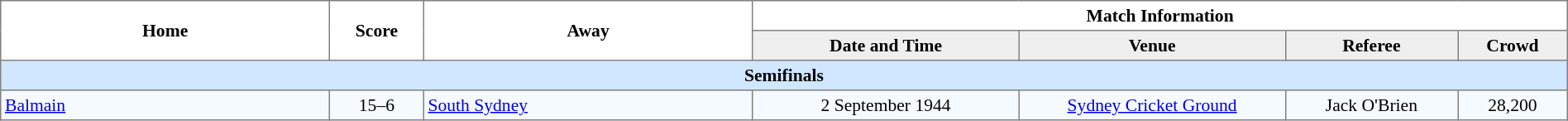<table width="100%" cellspacing="0" cellpadding="3" border="1" style="border-collapse:collapse; font-size:90%; text-align:center;">
<tr>
<th rowspan="2" width="21%">Home</th>
<th rowspan="2" width="6%">Score</th>
<th rowspan="2" width="21%">Away</th>
<th colspan="6">Match Information</th>
</tr>
<tr bgcolor="#EFEFEF">
<th width="17%">Date and Time</th>
<th width="17%">Venue</th>
<th width="11%">Referee</th>
<th width="7%">Crowd</th>
</tr>
<tr bgcolor="#D0E7FF">
<td colspan="7"><strong>Semifinals</strong></td>
</tr>
<tr bgcolor="#F5FAFF">
<td align="left"> <a href='#'>Balmain</a></td>
<td>15–6</td>
<td align="left"> <a href='#'>South Sydney</a></td>
<td>2 September 1944</td>
<td><a href='#'>Sydney Cricket Ground</a></td>
<td>Jack O'Brien</td>
<td>28,200</td>
</tr>
</table>
